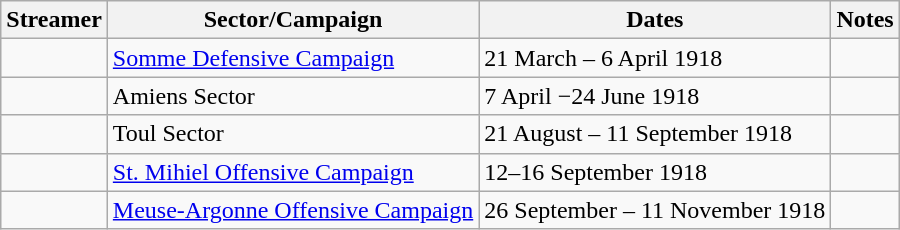<table class="wikitable">
<tr>
<th>Streamer</th>
<th>Sector/Campaign</th>
<th>Dates</th>
<th>Notes</th>
</tr>
<tr>
<td></td>
<td><a href='#'>Somme Defensive Campaign</a></td>
<td>21 March – 6 April 1918</td>
<td></td>
</tr>
<tr>
<td></td>
<td>Amiens Sector</td>
<td>7 April −24 June 1918</td>
<td></td>
</tr>
<tr>
<td></td>
<td>Toul Sector</td>
<td>21 August – 11 September 1918</td>
<td></td>
</tr>
<tr>
<td></td>
<td><a href='#'>St. Mihiel Offensive Campaign</a></td>
<td>12–16 September 1918</td>
<td></td>
</tr>
<tr>
<td></td>
<td><a href='#'>Meuse-Argonne Offensive Campaign</a></td>
<td>26 September – 11 November 1918</td>
<td></td>
</tr>
</table>
